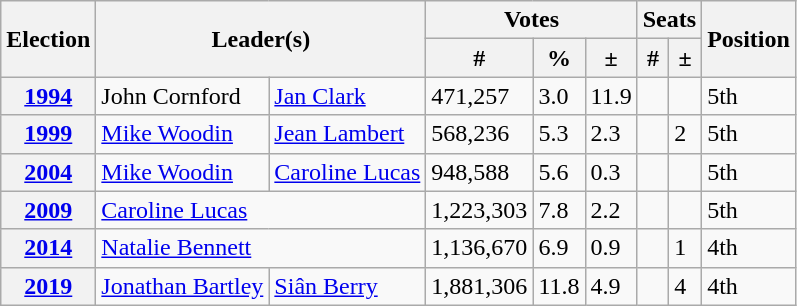<table class="wikitable">
<tr>
<th rowspan="2">Election</th>
<th colspan="2" rowspan="2">Leader(s)</th>
<th colspan="3">Votes</th>
<th colspan="2">Seats</th>
<th rowspan="2">Position</th>
</tr>
<tr>
<th>#</th>
<th>%</th>
<th>±</th>
<th>#</th>
<th>±</th>
</tr>
<tr>
<th><a href='#'>1994</a></th>
<td>John Cornford</td>
<td><a href='#'>Jan Clark</a></td>
<td>471,257</td>
<td>3.0</td>
<td> 11.9</td>
<td></td>
<td></td>
<td> 5th</td>
</tr>
<tr>
<th><a href='#'>1999</a></th>
<td><a href='#'>Mike Woodin</a></td>
<td><a href='#'>Jean Lambert</a></td>
<td>568,236</td>
<td>5.3</td>
<td> 2.3</td>
<td></td>
<td> 2</td>
<td> 5th</td>
</tr>
<tr>
<th><a href='#'>2004</a></th>
<td><a href='#'>Mike Woodin</a></td>
<td><a href='#'>Caroline Lucas</a></td>
<td>948,588</td>
<td>5.6</td>
<td> 0.3</td>
<td></td>
<td></td>
<td> 5th</td>
</tr>
<tr>
<th><a href='#'>2009</a></th>
<td colspan="2"><a href='#'>Caroline Lucas</a></td>
<td>1,223,303</td>
<td>7.8</td>
<td> 2.2</td>
<td></td>
<td></td>
<td> 5th</td>
</tr>
<tr>
<th><a href='#'>2014</a></th>
<td colspan="2"><a href='#'>Natalie Bennett</a></td>
<td>1,136,670</td>
<td>6.9</td>
<td> 0.9</td>
<td></td>
<td> 1</td>
<td> 4th</td>
</tr>
<tr>
<th><a href='#'>2019</a></th>
<td><a href='#'>Jonathan Bartley</a></td>
<td><a href='#'>Siân Berry</a></td>
<td>1,881,306</td>
<td>11.8</td>
<td> 4.9</td>
<td></td>
<td> 4</td>
<td> 4th</td>
</tr>
</table>
